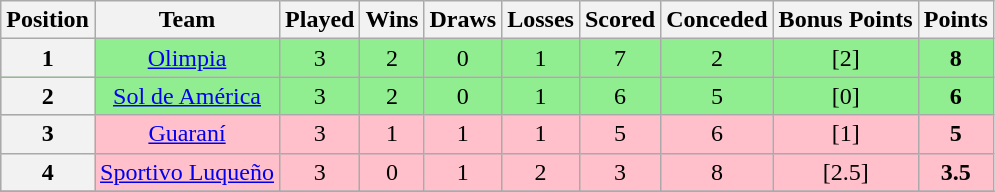<table class="wikitable" style="text-align:center">
<tr>
<th>Position</th>
<th>Team</th>
<th>Played</th>
<th>Wins</th>
<th>Draws</th>
<th>Losses</th>
<th>Scored</th>
<th>Conceded</th>
<th>Bonus Points</th>
<th>Points</th>
</tr>
<tr bgcolor="lightgreen">
<th>1</th>
<td><a href='#'>Olimpia</a></td>
<td>3</td>
<td>2</td>
<td>0</td>
<td>1</td>
<td>7</td>
<td>2</td>
<td>[2]</td>
<td><strong>8</strong></td>
</tr>
<tr bgcolor="lightgreen">
<th>2</th>
<td><a href='#'>Sol de América</a></td>
<td>3</td>
<td>2</td>
<td>0</td>
<td>1</td>
<td>6</td>
<td>5</td>
<td>[0]</td>
<td><strong>6</strong></td>
</tr>
<tr bgcolor="pink">
<th>3</th>
<td><a href='#'>Guaraní</a></td>
<td>3</td>
<td>1</td>
<td>1</td>
<td>1</td>
<td>5</td>
<td>6</td>
<td>[1]</td>
<td><strong>5</strong></td>
</tr>
<tr bgcolor="pink">
<th>4</th>
<td><a href='#'>Sportivo Luqueño</a></td>
<td>3</td>
<td>0</td>
<td>1</td>
<td>2</td>
<td>3</td>
<td>8</td>
<td>[2.5]</td>
<td><strong>3.5</strong></td>
</tr>
<tr>
</tr>
</table>
